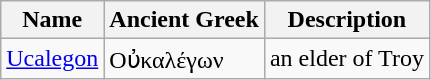<table class="wikitable">
<tr>
<th>Name</th>
<th>Ancient Greek</th>
<th>Description</th>
</tr>
<tr>
<td><a href='#'>Ucalegon</a></td>
<td>Οὐκαλέγων</td>
<td>an elder of Troy</td>
</tr>
</table>
